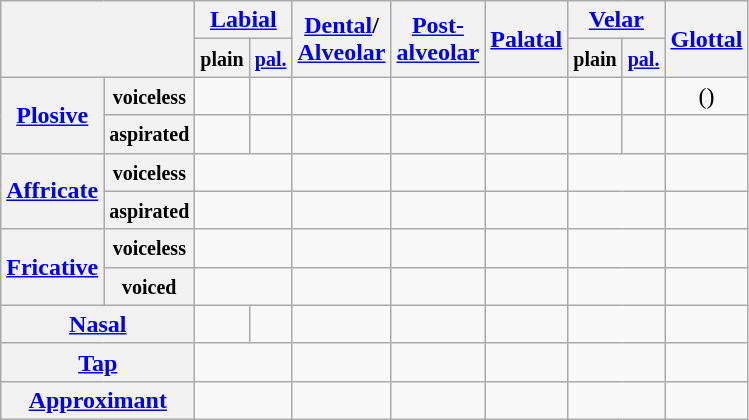<table class="wikitable" style="text-align:center">
<tr>
<th colspan="2" rowspan="2"></th>
<th colspan="2"><a href='#'>Labial</a></th>
<th rowspan="2"><a href='#'>Dental</a>/<br><a href='#'>Alveolar</a></th>
<th rowspan="2"><a href='#'>Post-<br>alveolar</a></th>
<th rowspan="2"><a href='#'>Palatal</a></th>
<th colspan="2"><a href='#'>Velar</a></th>
<th rowspan="2"><a href='#'>Glottal</a></th>
</tr>
<tr>
<th><small>plain</small></th>
<th><a href='#'><small>pal.</small></a></th>
<th><small>plain</small></th>
<th><a href='#'><small>pal.</small></a></th>
</tr>
<tr>
<th rowspan="2"><a href='#'>Plosive</a></th>
<th><small>voiceless</small></th>
<td></td>
<td></td>
<td></td>
<td></td>
<td></td>
<td></td>
<td></td>
<td>()</td>
</tr>
<tr>
<th><small>aspirated</small></th>
<td></td>
<td></td>
<td></td>
<td></td>
<td></td>
<td></td>
<td></td>
<td></td>
</tr>
<tr>
<th rowspan="2"><a href='#'>Affricate</a></th>
<th><small>voiceless</small></th>
<td colspan="2"></td>
<td></td>
<td></td>
<td></td>
<td colspan="2"></td>
<td></td>
</tr>
<tr>
<th><small>aspirated</small></th>
<td colspan="2"></td>
<td></td>
<td></td>
<td></td>
<td colspan="2"></td>
<td></td>
</tr>
<tr>
<th rowspan="2"><a href='#'>Fricative</a></th>
<th><small>voiceless</small></th>
<td colspan="2"></td>
<td></td>
<td></td>
<td></td>
<td colspan="2"></td>
<td></td>
</tr>
<tr>
<th><small>voiced</small></th>
<td colspan="2"></td>
<td></td>
<td></td>
<td></td>
<td colspan="2"></td>
<td></td>
</tr>
<tr>
<th colspan="2"><a href='#'>Nasal</a></th>
<td></td>
<td></td>
<td></td>
<td></td>
<td></td>
<td colspan="2"></td>
<td></td>
</tr>
<tr>
<th colspan="2"><a href='#'>Tap</a></th>
<td colspan="2"></td>
<td></td>
<td></td>
<td></td>
<td colspan="2"></td>
<td></td>
</tr>
<tr>
<th colspan="2"><a href='#'>Approximant</a></th>
<td colspan="2"></td>
<td></td>
<td></td>
<td></td>
<td colspan="2"></td>
<td></td>
</tr>
</table>
